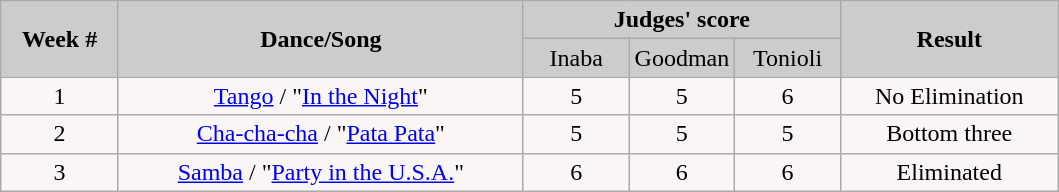<table class="wikitable" style="float:left;">
<tr>
<td rowspan="2" bgcolor="#CCCCCC" align="Center"><strong>Week #</strong></td>
<td rowspan="2" bgcolor="#CCCCCC" align="Center"><strong>Dance/Song</strong></td>
<td colspan="3" bgcolor="#CCCCCC" align="Center"><strong>Judges' score</strong></td>
<td rowspan="2" bgcolor="#CCCCCC" align="Center"><strong>Result</strong></td>
</tr>
<tr>
<td bgcolor="#CCCCCC" width="10%" align="center">Inaba</td>
<td bgcolor="#CCCCCC" width="10%" align="center">Goodman</td>
<td bgcolor="#CCCCCC" width="10%" align="center">Tonioli</td>
</tr>
<tr align="center" bgcolor="#FAF6F6">
<td>1</td>
<td><a href='#'>Tango</a> / "<a href='#'>In the Night</a>"</td>
<td>5</td>
<td>5</td>
<td>6</td>
<td>No Elimination</td>
</tr>
<tr align="center" bgcolor="#FAF6F6">
<td>2</td>
<td><a href='#'>Cha-cha-cha</a> / "<a href='#'>Pata Pata</a>"</td>
<td>5</td>
<td>5</td>
<td>5</td>
<td>Bottom three</td>
</tr>
<tr align="center" bgcolor="#FAF6F6">
<td>3</td>
<td><a href='#'>Samba</a> / "<a href='#'>Party in the U.S.A.</a>"</td>
<td>6</td>
<td>6</td>
<td>6</td>
<td>Eliminated</td>
</tr>
</table>
